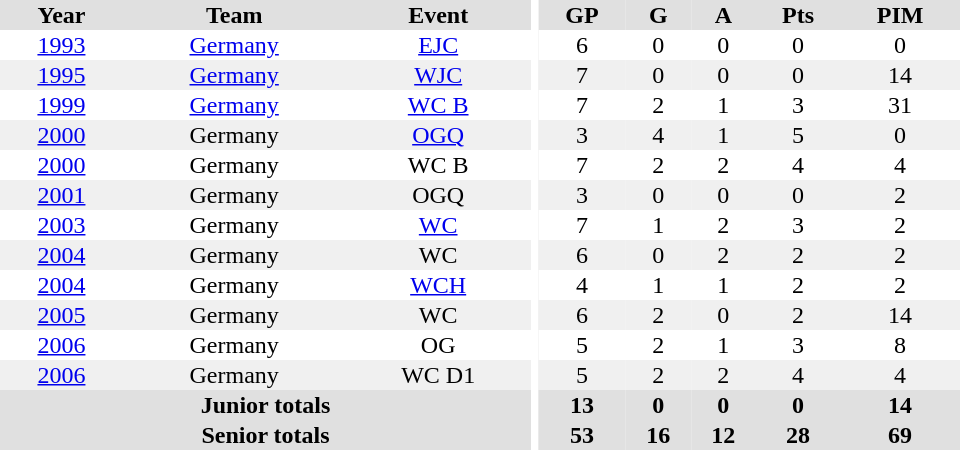<table border="0" cellpadding="1" cellspacing="0" ID="Table3" style="text-align:center; width:40em">
<tr ALIGN="center" bgcolor="#e0e0e0">
<th>Year</th>
<th>Team</th>
<th>Event</th>
<th rowspan="99" bgcolor="#ffffff"></th>
<th>GP</th>
<th>G</th>
<th>A</th>
<th>Pts</th>
<th>PIM</th>
</tr>
<tr>
<td><a href='#'>1993</a></td>
<td><a href='#'>Germany</a></td>
<td><a href='#'>EJC</a></td>
<td>6</td>
<td>0</td>
<td>0</td>
<td>0</td>
<td>0</td>
</tr>
<tr bgcolor="#f0f0f0">
<td><a href='#'>1995</a></td>
<td><a href='#'>Germany</a></td>
<td><a href='#'>WJC</a></td>
<td>7</td>
<td>0</td>
<td>0</td>
<td>0</td>
<td>14</td>
</tr>
<tr>
<td><a href='#'>1999</a></td>
<td><a href='#'>Germany</a></td>
<td><a href='#'>WC B</a></td>
<td>7</td>
<td>2</td>
<td>1</td>
<td>3</td>
<td>31</td>
</tr>
<tr bgcolor="#f0f0f0">
<td><a href='#'>2000</a></td>
<td>Germany</td>
<td><a href='#'>OGQ</a></td>
<td>3</td>
<td>4</td>
<td>1</td>
<td>5</td>
<td>0</td>
</tr>
<tr>
<td><a href='#'>2000</a></td>
<td>Germany</td>
<td>WC B</td>
<td>7</td>
<td>2</td>
<td>2</td>
<td>4</td>
<td>4</td>
</tr>
<tr bgcolor="#f0f0f0">
<td><a href='#'>2001</a></td>
<td>Germany</td>
<td>OGQ</td>
<td>3</td>
<td>0</td>
<td>0</td>
<td>0</td>
<td>2</td>
</tr>
<tr>
<td><a href='#'>2003</a></td>
<td>Germany</td>
<td><a href='#'>WC</a></td>
<td>7</td>
<td>1</td>
<td>2</td>
<td>3</td>
<td>2</td>
</tr>
<tr bgcolor="#f0f0f0">
<td><a href='#'>2004</a></td>
<td>Germany</td>
<td>WC</td>
<td>6</td>
<td>0</td>
<td>2</td>
<td>2</td>
<td>2</td>
</tr>
<tr>
<td><a href='#'>2004</a></td>
<td>Germany</td>
<td><a href='#'>WCH</a></td>
<td>4</td>
<td>1</td>
<td>1</td>
<td>2</td>
<td>2</td>
</tr>
<tr bgcolor="#f0f0f0">
<td><a href='#'>2005</a></td>
<td>Germany</td>
<td>WC</td>
<td>6</td>
<td>2</td>
<td>0</td>
<td>2</td>
<td>14</td>
</tr>
<tr>
<td><a href='#'>2006</a></td>
<td>Germany</td>
<td>OG</td>
<td>5</td>
<td>2</td>
<td>1</td>
<td>3</td>
<td>8</td>
</tr>
<tr bgcolor="#f0f0f0">
<td><a href='#'>2006</a></td>
<td>Germany</td>
<td>WC D1</td>
<td>5</td>
<td>2</td>
<td>2</td>
<td>4</td>
<td>4</td>
</tr>
<tr bgcolor="#e0e0e0">
<th colspan="3">Junior totals</th>
<th>13</th>
<th>0</th>
<th>0</th>
<th>0</th>
<th>14</th>
</tr>
<tr bgcolor="#e0e0e0">
<th colspan="3">Senior totals</th>
<th>53</th>
<th>16</th>
<th>12</th>
<th>28</th>
<th>69</th>
</tr>
</table>
